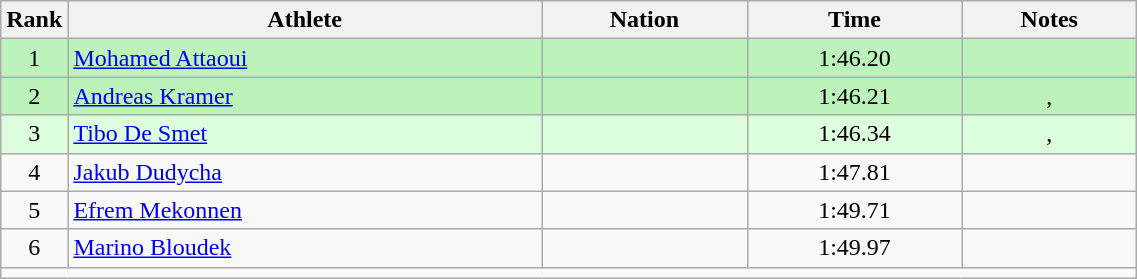<table class="wikitable sortable" style="text-align:center;width: 60%;">
<tr>
<th scope="col" style="width: 10px;">Rank</th>
<th scope="col">Athlete</th>
<th scope="col">Nation</th>
<th scope="col">Time</th>
<th scope="col">Notes</th>
</tr>
<tr bgcolor=bbf3bb>
<td>1</td>
<td align=left><a href='#'>Mohamed Attaoui</a></td>
<td align=left></td>
<td>1:46.20</td>
<td></td>
</tr>
<tr bgcolor=bbf3bb>
<td>2</td>
<td align=left><a href='#'>Andreas Kramer</a></td>
<td align=left></td>
<td>1:46.21</td>
<td>, </td>
</tr>
<tr bgcolor=ddffdd>
<td>3</td>
<td align=left><a href='#'>Tibo De Smet</a></td>
<td align=left></td>
<td>1:46.34</td>
<td>, </td>
</tr>
<tr>
<td>4</td>
<td align=left><a href='#'>Jakub Dudycha</a></td>
<td align=left></td>
<td>1:47.81</td>
<td></td>
</tr>
<tr>
<td>5</td>
<td align=left><a href='#'>Efrem Mekonnen</a></td>
<td align=left></td>
<td>1:49.71</td>
<td></td>
</tr>
<tr>
<td>6</td>
<td align=left><a href='#'>Marino Bloudek</a></td>
<td align=left></td>
<td>1:49.97</td>
<td></td>
</tr>
<tr class="sortbottom">
<td colspan="5"></td>
</tr>
</table>
